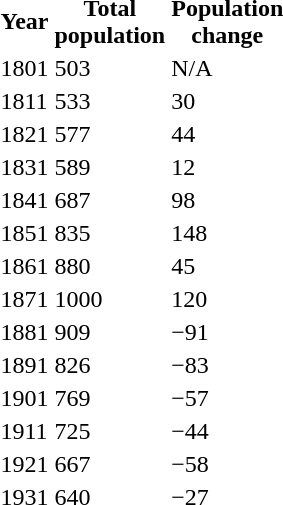<table>
<tr>
<th>Year</th>
<th>Total<br>population </th>
<th>Population<br>change</th>
</tr>
<tr>
<td>1801</td>
<td>503</td>
<td>N/A</td>
</tr>
<tr>
<td>1811</td>
<td>533</td>
<td>30</td>
</tr>
<tr>
<td>1821</td>
<td>577</td>
<td>44</td>
</tr>
<tr>
<td>1831</td>
<td>589</td>
<td>12</td>
</tr>
<tr>
<td>1841</td>
<td>687</td>
<td>98</td>
</tr>
<tr>
<td>1851</td>
<td>835</td>
<td>148</td>
</tr>
<tr>
<td>1861</td>
<td>880</td>
<td>45</td>
</tr>
<tr>
<td>1871</td>
<td>1000</td>
<td>120</td>
</tr>
<tr>
<td>1881</td>
<td>909</td>
<td>−91</td>
</tr>
<tr>
<td>1891</td>
<td>826</td>
<td>−83</td>
</tr>
<tr>
<td>1901</td>
<td>769</td>
<td>−57</td>
</tr>
<tr>
<td>1911</td>
<td>725</td>
<td>−44</td>
</tr>
<tr>
<td>1921</td>
<td>667</td>
<td>−58</td>
</tr>
<tr>
<td>1931</td>
<td>640</td>
<td>−27</td>
</tr>
</table>
